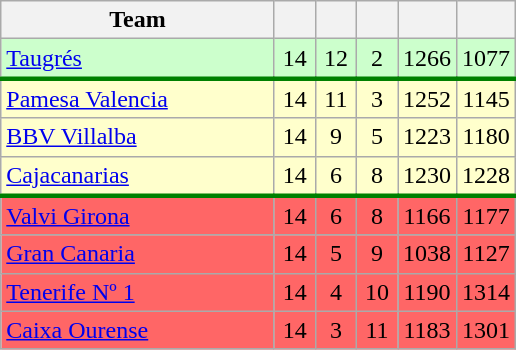<table class="wikitable" style="text-align:center;">
<tr>
<th width=175>Team</th>
<th width=20></th>
<th width=20></th>
<th width=20></th>
<th width=20></th>
<th width=20></th>
</tr>
<tr bgcolor=#ccffcc style="border-bottom:3px solid green;">
<td align=left><a href='#'>Taugrés</a></td>
<td>14</td>
<td>12</td>
<td>2</td>
<td>1266</td>
<td>1077</td>
</tr>
<tr bgcolor=#ffffcc>
<td align=left><a href='#'>Pamesa Valencia</a></td>
<td>14</td>
<td>11</td>
<td>3</td>
<td>1252</td>
<td>1145</td>
</tr>
<tr bgcolor=#ffffcc>
<td align=left><a href='#'>BBV Villalba</a></td>
<td>14</td>
<td>9</td>
<td>5</td>
<td>1223</td>
<td>1180</td>
</tr>
<tr bgcolor=#ffffcc style="border-bottom:3px solid green;">
<td align=left><a href='#'>Cajacanarias</a></td>
<td>14</td>
<td>6</td>
<td>8</td>
<td>1230</td>
<td>1228</td>
</tr>
<tr bgcolor=#ff6666>
<td align=left><a href='#'>Valvi Girona</a></td>
<td>14</td>
<td>6</td>
<td>8</td>
<td>1166</td>
<td>1177</td>
</tr>
<tr bgcolor=#ff6666>
<td align=left><a href='#'>Gran Canaria</a></td>
<td>14</td>
<td>5</td>
<td>9</td>
<td>1038</td>
<td>1127</td>
</tr>
<tr bgcolor=#ff6666>
<td align=left><a href='#'>Tenerife Nº 1</a></td>
<td>14</td>
<td>4</td>
<td>10</td>
<td>1190</td>
<td>1314</td>
</tr>
<tr bgcolor=#ff6666>
<td align=left><a href='#'>Caixa Ourense</a></td>
<td>14</td>
<td>3</td>
<td>11</td>
<td>1183</td>
<td>1301</td>
</tr>
</table>
